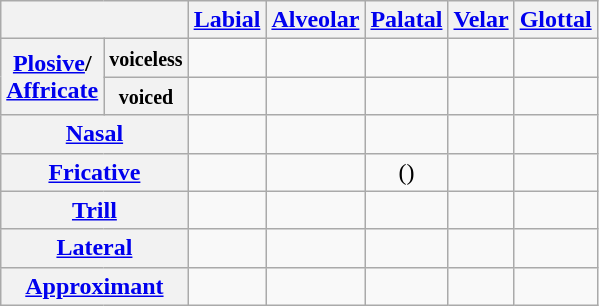<table class="wikitable" style="text-align:center">
<tr>
<th colspan="2"></th>
<th><a href='#'>Labial</a></th>
<th><a href='#'>Alveolar</a></th>
<th><a href='#'>Palatal</a></th>
<th><a href='#'>Velar</a></th>
<th><a href='#'>Glottal</a></th>
</tr>
<tr>
<th rowspan="2"><a href='#'>Plosive</a>/<br><a href='#'>Affricate</a></th>
<th><small>voiceless</small></th>
<td></td>
<td></td>
<td></td>
<td></td>
<td></td>
</tr>
<tr>
<th><small>voiced</small></th>
<td></td>
<td></td>
<td></td>
<td></td>
<td></td>
</tr>
<tr>
<th colspan="2"><a href='#'>Nasal</a></th>
<td></td>
<td></td>
<td></td>
<td></td>
<td></td>
</tr>
<tr>
<th colspan="2"><a href='#'>Fricative</a></th>
<td></td>
<td></td>
<td>()</td>
<td></td>
<td></td>
</tr>
<tr>
<th colspan="2"><a href='#'>Trill</a></th>
<td></td>
<td></td>
<td></td>
<td></td>
<td></td>
</tr>
<tr>
<th colspan="2"><a href='#'>Lateral</a></th>
<td></td>
<td></td>
<td></td>
<td></td>
<td></td>
</tr>
<tr>
<th colspan="2"><a href='#'>Approximant</a></th>
<td></td>
<td></td>
<td></td>
<td></td>
<td></td>
</tr>
</table>
